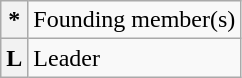<table class="wikitable">
<tr>
<th>*</th>
<td>Founding member(s)</td>
</tr>
<tr>
<th><strong>L</strong></th>
<td>Leader</td>
</tr>
</table>
